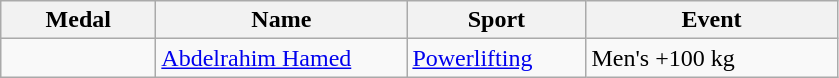<table class="wikitable">
<tr>
<th style="width:6em">Medal</th>
<th style="width:10em">Name</th>
<th style="width:7em">Sport</th>
<th style="width:10em">Event</th>
</tr>
<tr>
<td></td>
<td><a href='#'>Abdelrahim Hamed</a></td>
<td><a href='#'>Powerlifting</a></td>
<td>Men's +100 kg</td>
</tr>
</table>
